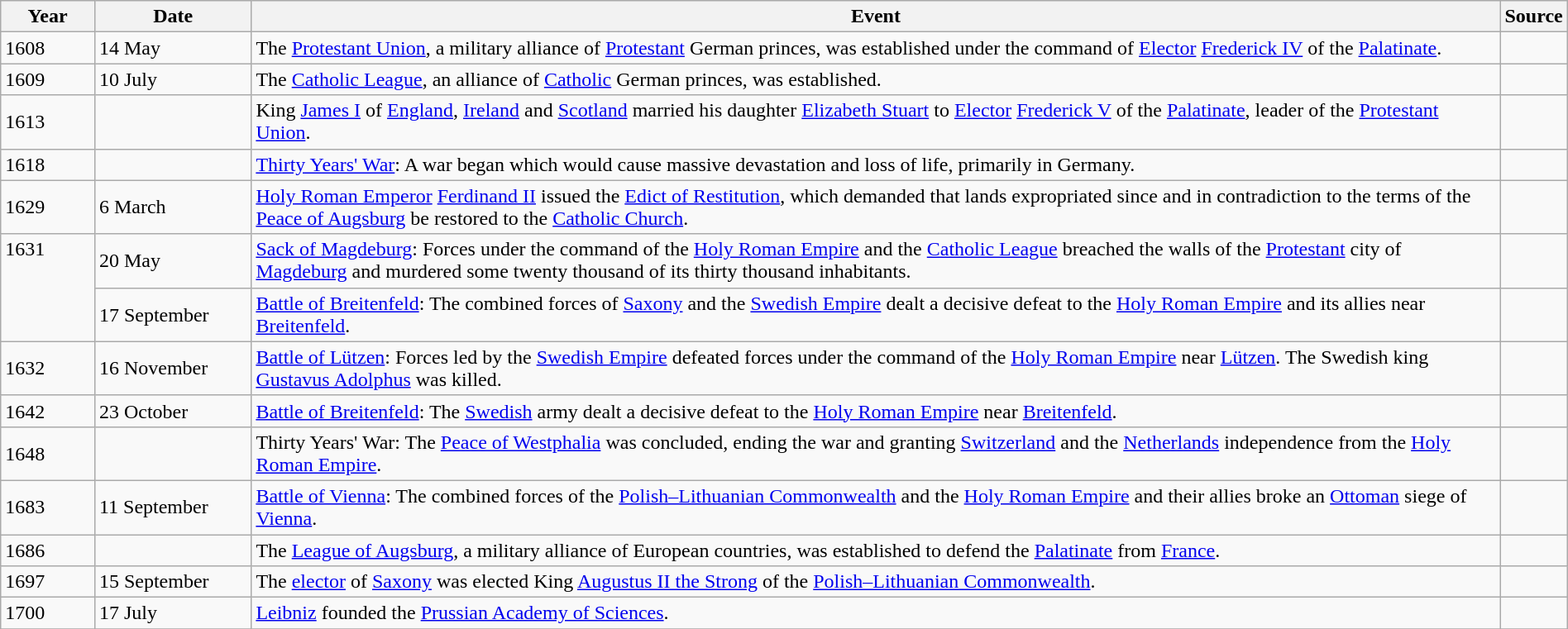<table class="wikitable" width="100%">
<tr>
<th style="width:6%">Year</th>
<th style="width:10%">Date</th>
<th>Event</th>
<th>Source</th>
</tr>
<tr>
<td>1608</td>
<td>14 May</td>
<td>The <a href='#'>Protestant Union</a>, a military alliance of <a href='#'>Protestant</a> German princes, was established under the command of <a href='#'>Elector</a> <a href='#'>Frederick IV</a> of the <a href='#'>Palatinate</a>.</td>
<td></td>
</tr>
<tr>
<td>1609</td>
<td>10 July</td>
<td>The <a href='#'>Catholic League</a>, an alliance of <a href='#'>Catholic</a> German princes, was established.</td>
<td></td>
</tr>
<tr>
<td>1613</td>
<td></td>
<td>King <a href='#'>James I</a> of <a href='#'>England</a>, <a href='#'>Ireland</a> and <a href='#'>Scotland</a> married his daughter <a href='#'>Elizabeth Stuart</a> to <a href='#'>Elector</a> <a href='#'>Frederick V</a> of the <a href='#'>Palatinate</a>, leader of the <a href='#'>Protestant Union</a>.</td>
<td></td>
</tr>
<tr>
<td>1618</td>
<td></td>
<td><a href='#'>Thirty Years' War</a>: A war began which would cause massive devastation and loss of life, primarily in Germany.</td>
<td></td>
</tr>
<tr>
<td>1629</td>
<td>6 March</td>
<td><a href='#'>Holy Roman Emperor</a> <a href='#'>Ferdinand II</a> issued the <a href='#'>Edict of Restitution</a>, which demanded that lands expropriated since and in contradiction to the terms of the <a href='#'>Peace of Augsburg</a> be restored to the <a href='#'>Catholic Church</a>.</td>
<td></td>
</tr>
<tr>
<td rowspan="2" valign="top">1631</td>
<td>20 May</td>
<td><a href='#'>Sack of Magdeburg</a>: Forces under the command of the <a href='#'>Holy Roman Empire</a> and the <a href='#'>Catholic League</a> breached the walls of the <a href='#'>Protestant</a> city of <a href='#'>Magdeburg</a> and murdered some twenty thousand of its thirty thousand inhabitants.</td>
<td></td>
</tr>
<tr>
<td>17 September</td>
<td><a href='#'>Battle of Breitenfeld</a>: The combined forces of <a href='#'>Saxony</a> and the <a href='#'>Swedish Empire</a> dealt a decisive defeat to the <a href='#'>Holy Roman Empire</a> and its allies near <a href='#'>Breitenfeld</a>.</td>
<td></td>
</tr>
<tr>
<td>1632</td>
<td>16 November</td>
<td><a href='#'>Battle of Lützen</a>: Forces led by the <a href='#'>Swedish Empire</a> defeated forces under the command of the <a href='#'>Holy Roman Empire</a> near <a href='#'>Lützen</a>. The Swedish king <a href='#'>Gustavus Adolphus</a> was killed.</td>
<td></td>
</tr>
<tr>
<td>1642</td>
<td>23 October</td>
<td><a href='#'>Battle of Breitenfeld</a>: The <a href='#'>Swedish</a> army dealt a decisive defeat to the <a href='#'>Holy Roman Empire</a> near <a href='#'>Breitenfeld</a>.</td>
<td></td>
</tr>
<tr>
<td>1648</td>
<td></td>
<td>Thirty Years' War: The <a href='#'>Peace of Westphalia</a> was concluded, ending the war and granting <a href='#'>Switzerland</a> and the <a href='#'>Netherlands</a> independence from the <a href='#'>Holy Roman Empire</a>.</td>
<td></td>
</tr>
<tr>
<td>1683</td>
<td>11 September</td>
<td><a href='#'>Battle of Vienna</a>: The combined forces of the <a href='#'>Polish–Lithuanian Commonwealth</a> and the <a href='#'>Holy Roman Empire</a> and their allies broke an <a href='#'>Ottoman</a> siege of <a href='#'>Vienna</a>.</td>
<td></td>
</tr>
<tr>
<td>1686</td>
<td></td>
<td>The <a href='#'>League of Augsburg</a>, a military alliance of European countries, was established to defend the <a href='#'>Palatinate</a> from <a href='#'>France</a>.</td>
<td></td>
</tr>
<tr>
<td>1697</td>
<td>15 September</td>
<td>The <a href='#'>elector</a> of <a href='#'>Saxony</a> was elected King <a href='#'>Augustus II the Strong</a> of the <a href='#'>Polish–Lithuanian Commonwealth</a>.</td>
<td></td>
</tr>
<tr>
<td>1700</td>
<td>17 July</td>
<td><a href='#'>Leibniz</a> founded the <a href='#'>Prussian Academy of Sciences</a>.</td>
<td></td>
</tr>
<tr>
</tr>
</table>
